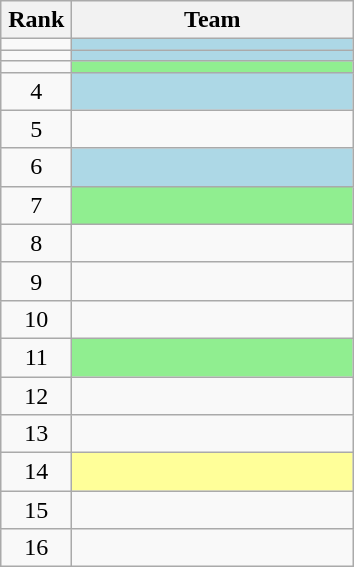<table class="wikitable" style="text-align: center;">
<tr>
<th width=40>Rank</th>
<th width=180>Team</th>
</tr>
<tr>
<td></td>
<td bgcolor=lightblue align=left></td>
</tr>
<tr>
<td></td>
<td bgcolor=lightblue align=left></td>
</tr>
<tr>
<td></td>
<td bgcolor=lightgreen align=left></td>
</tr>
<tr>
<td>4</td>
<td bgcolor=lightblue align=left></td>
</tr>
<tr>
<td>5</td>
<td align=left></td>
</tr>
<tr>
<td>6</td>
<td bgcolor=lightblue align=left></td>
</tr>
<tr>
<td>7</td>
<td bgcolor=lightgreen align=left></td>
</tr>
<tr>
<td>8</td>
<td align=left></td>
</tr>
<tr>
<td>9</td>
<td align=left></td>
</tr>
<tr>
<td>10</td>
<td align=left></td>
</tr>
<tr>
<td>11</td>
<td bgcolor=lightgreen align=left></td>
</tr>
<tr>
<td>12</td>
<td align=left></td>
</tr>
<tr>
<td>13</td>
<td align=left></td>
</tr>
<tr>
<td>14</td>
<td bgcolor=#FFFF99 align=left></td>
</tr>
<tr>
<td>15</td>
<td align=left></td>
</tr>
<tr>
<td>16</td>
<td align=left></td>
</tr>
</table>
